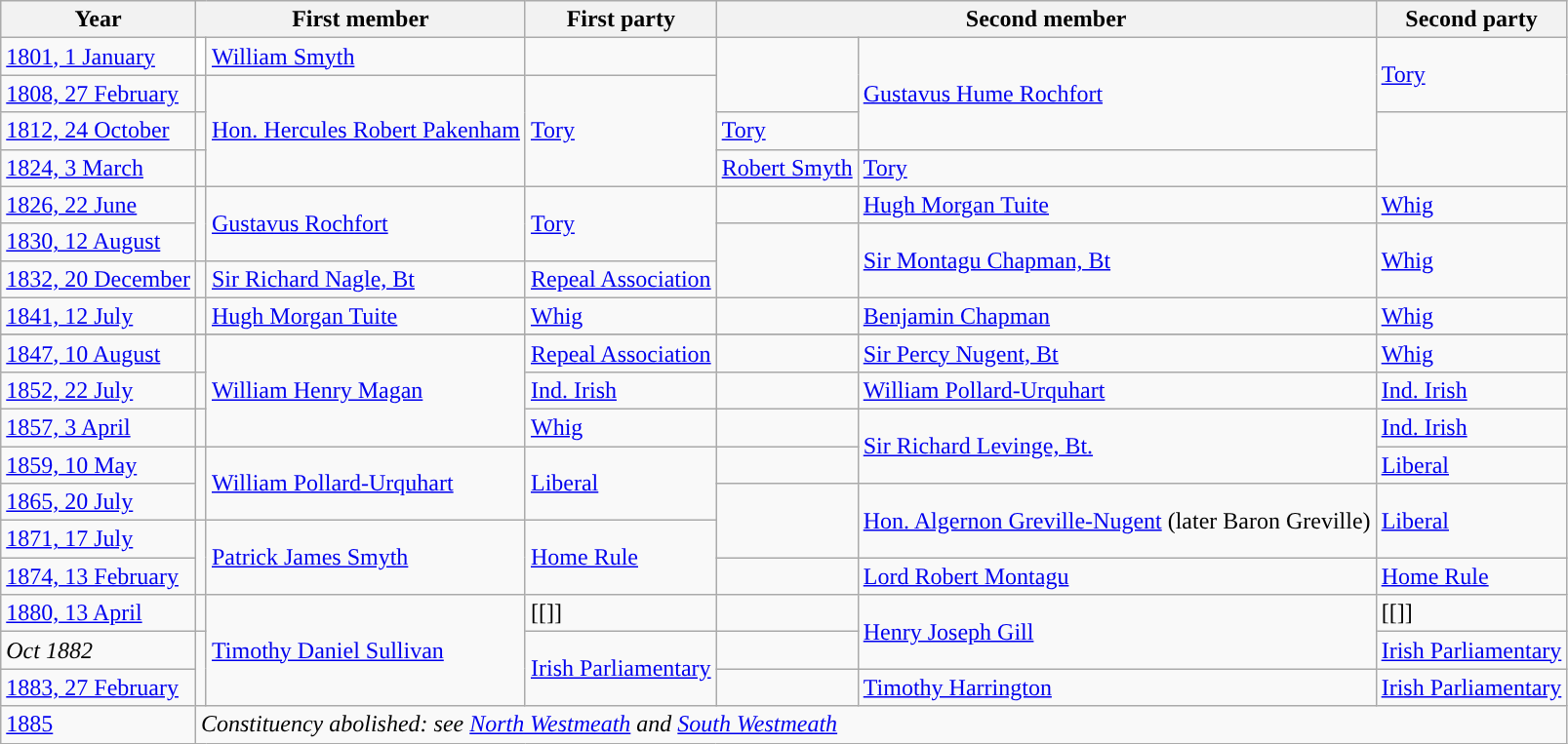<table class="wikitable">
<tr>
<th>Year</th>
<th colspan="2">First member</th>
<th>First party</th>
<th colspan="2">Second member</th>
<th>Second party</th>
</tr>
<tr>
<td><a href='#'>1801, 1 January</a></td>
<td style="color:inherit;background-color: white"></td>
<td><a href='#'>William Smyth</a></td>
<td></td>
<td rowspan="2" style="color:inherit;background-color: "></td>
<td rowspan="3"><a href='#'>Gustavus Hume Rochfort</a></td>
<td rowspan="2"><a href='#'>Tory</a></td>
</tr>
<tr>
<td><a href='#'>1808, 27 February</a></td>
<td style="color:inherit;background-color: "></td>
<td rowspan="3"><a href='#'>Hon. Hercules Robert Pakenham</a></td>
<td rowspan="3"><a href='#'>Tory</a></td>
</tr>
<tr>
<td><a href='#'>1812, 24 October</a></td>
<td style="color:inherit;background-color: "></td>
<td><a href='#'>Tory</a></td>
</tr>
<tr>
<td><a href='#'>1824, 3 March</a></td>
<td style="color:inherit;background-color: "></td>
<td><a href='#'>Robert Smyth</a></td>
<td><a href='#'>Tory</a></td>
</tr>
<tr>
<td><a href='#'>1826, 22 June</a></td>
<td rowspan="2" style="color:inherit;background-color: "></td>
<td rowspan="2"><a href='#'>Gustavus Rochfort</a></td>
<td rowspan="2"><a href='#'>Tory</a></td>
<td style="color:inherit;background-color: "></td>
<td><a href='#'>Hugh Morgan Tuite</a></td>
<td><a href='#'>Whig</a></td>
</tr>
<tr>
<td><a href='#'>1830, 12 August</a></td>
<td rowspan="2" style="color:inherit;background-color: "></td>
<td rowspan="2"><a href='#'>Sir Montagu Chapman, Bt</a></td>
<td rowspan="2"><a href='#'>Whig</a></td>
</tr>
<tr>
<td><a href='#'>1832, 20 December</a></td>
<td style="color:inherit;background-color: "></td>
<td><a href='#'>Sir Richard Nagle, Bt</a></td>
<td><a href='#'>Repeal Association</a></td>
</tr>
<tr>
<td><a href='#'>1841, 12 July</a></td>
<td style="color:inherit;background-color: "></td>
<td><a href='#'>Hugh Morgan Tuite</a></td>
<td><a href='#'>Whig</a></td>
<td style="color:inherit;background-color: "></td>
<td><a href='#'>Benjamin Chapman</a></td>
<td><a href='#'>Whig</a></td>
</tr>
<tr>
</tr>
<tr>
<td><a href='#'>1847, 10 August</a></td>
<td style="color:inherit;background-color: "></td>
<td rowspan="3"><a href='#'>William Henry Magan</a>   	       </td>
<td><a href='#'>Repeal Association</a></td>
<td style="color:inherit;background-color: "></td>
<td><a href='#'>Sir Percy Nugent, Bt</a> 	</td>
<td><a href='#'>Whig</a></td>
</tr>
<tr>
<td><a href='#'>1852, 22 July</a></td>
<td style="color:inherit;background-color: "></td>
<td><a href='#'>Ind. Irish</a></td>
<td style="color:inherit;background-color: "></td>
<td><a href='#'>William Pollard-Urquhart</a> 	       </td>
<td><a href='#'>Ind. Irish</a></td>
</tr>
<tr>
<td><a href='#'>1857, 3 April</a></td>
<td style="color:inherit;background-color: "></td>
<td><a href='#'>Whig</a></td>
<td style="color:inherit;background-color: "></td>
<td rowspan="2"><a href='#'>Sir Richard Levinge, Bt.</a>  	 </td>
<td><a href='#'>Ind. Irish</a></td>
</tr>
<tr>
<td><a href='#'>1859, 10 May</a></td>
<td rowspan="2" style="color:inherit;background-color: "></td>
<td rowspan="2"><a href='#'>William Pollard-Urquhart</a>  	       </td>
<td rowspan="2"><a href='#'>Liberal</a></td>
<td style="color:inherit;background-color: "></td>
<td><a href='#'>Liberal</a></td>
</tr>
<tr>
<td><a href='#'>1865, 20 July</a></td>
<td rowspan="2" style="color:inherit;background-color: "></td>
<td rowspan="2"><a href='#'>Hon. Algernon Greville-Nugent</a> (later Baron Greville)  	</td>
<td rowspan="2"><a href='#'>Liberal</a></td>
</tr>
<tr>
<td><a href='#'>1871, 17 July</a></td>
<td rowspan="2" style="color:inherit;background-color: "></td>
<td rowspan="2"><a href='#'>Patrick James Smyth</a>   	       </td>
<td rowspan="2"><a href='#'>Home Rule</a></td>
</tr>
<tr>
<td><a href='#'>1874, 13 February</a></td>
<td style="color:inherit;background-color: "></td>
<td><a href='#'>Lord Robert Montagu</a> 	</td>
<td><a href='#'>Home Rule</a></td>
</tr>
<tr>
<td><a href='#'>1880, 13 April</a></td>
<td style="color:inherit;background-color: "></td>
<td rowspan="3"><a href='#'>Timothy Daniel Sullivan</a>   	</td>
<td>[[]]</td>
<td style="color:inherit;background-color: "></td>
<td rowspan="2"><a href='#'>Henry Joseph Gill</a> 	       </td>
<td>[[]]</td>
</tr>
<tr>
<td><em>Oct 1882</em></td>
<td rowspan="2" style="color:inherit;background-color: "></td>
<td rowspan="2"><a href='#'>Irish Parliamentary</a></td>
<td style="color:inherit;background-color: "></td>
<td><a href='#'>Irish Parliamentary</a></td>
</tr>
<tr>
<td><a href='#'>1883, 27 February</a></td>
<td style="color:inherit;background-color: "></td>
<td><a href='#'>Timothy Harrington</a> 	       </td>
<td><a href='#'>Irish Parliamentary</a></td>
</tr>
<tr>
<td><a href='#'>1885</a></td>
<td colspan="6"><em>Constituency abolished: see <a href='#'>North Westmeath</a> and <a href='#'>South Westmeath</a></em></td>
</tr>
</table>
